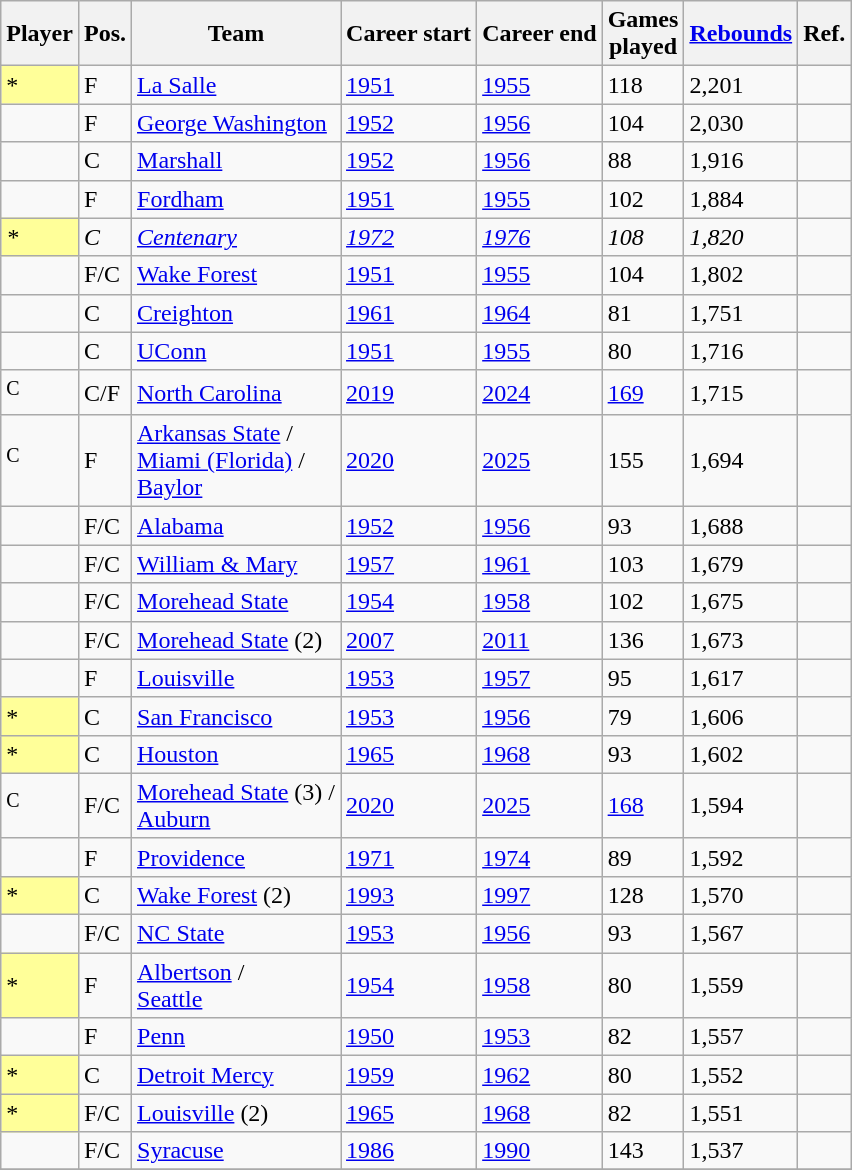<table class="wikitable sortable">
<tr>
<th>Player</th>
<th>Pos.</th>
<th>Team</th>
<th>Career start</th>
<th>Career end</th>
<th>Games<br>played</th>
<th><a href='#'>Rebounds</a></th>
<th class="unsortable">Ref.</th>
</tr>
<tr>
<td style="background-color:#FFFF99">*</td>
<td>F</td>
<td><a href='#'>La Salle</a></td>
<td><a href='#'>1951</a></td>
<td><a href='#'>1955</a></td>
<td>118</td>
<td>2,201</td>
<td align=center></td>
</tr>
<tr>
<td></td>
<td>F</td>
<td><a href='#'>George Washington</a></td>
<td><a href='#'>1952</a></td>
<td><a href='#'>1956</a></td>
<td>104</td>
<td>2,030</td>
<td align=center></td>
</tr>
<tr>
<td></td>
<td>C</td>
<td><a href='#'>Marshall</a></td>
<td><a href='#'>1952</a></td>
<td><a href='#'>1956</a></td>
<td>88</td>
<td>1,916</td>
<td align=center></td>
</tr>
<tr>
<td></td>
<td>F</td>
<td><a href='#'>Fordham</a></td>
<td><a href='#'>1951</a></td>
<td><a href='#'>1955</a></td>
<td>102</td>
<td>1,884</td>
<td align=center></td>
</tr>
<tr>
<td style="background-color:#FFFF99"><em>*</em></td>
<td><em>C</em></td>
<td><em><a href='#'>Centenary</a></em></td>
<td><em><a href='#'>1972</a></em></td>
<td><em><a href='#'>1976</a></em></td>
<td><em>108</em></td>
<td><em>1,820</em></td>
<td align=center></td>
</tr>
<tr>
<td></td>
<td>F/C</td>
<td><a href='#'>Wake Forest</a></td>
<td><a href='#'>1951</a></td>
<td><a href='#'>1955</a></td>
<td>104</td>
<td>1,802</td>
<td align=center></td>
</tr>
<tr>
<td></td>
<td>C</td>
<td><a href='#'>Creighton</a></td>
<td><a href='#'>1961</a></td>
<td><a href='#'>1964</a></td>
<td>81</td>
<td>1,751</td>
<td align=center></td>
</tr>
<tr>
<td></td>
<td>C</td>
<td><a href='#'>UConn</a></td>
<td><a href='#'>1951</a></td>
<td><a href='#'>1955</a></td>
<td>80</td>
<td>1,716</td>
<td align=center></td>
</tr>
<tr>
<td><sup>C</sup></td>
<td>C/F</td>
<td><a href='#'>North Carolina</a></td>
<td><a href='#'>2019</a></td>
<td><a href='#'>2024</a></td>
<td><a href='#'>169</a></td>
<td>1,715</td>
<td align=center></td>
</tr>
<tr>
<td><sup>C</sup></td>
<td>F</td>
<td><a href='#'>Arkansas State</a> /<br><a href='#'>Miami (Florida)</a> /<br><a href='#'>Baylor</a></td>
<td><a href='#'>2020</a></td>
<td><a href='#'>2025</a></td>
<td>155</td>
<td>1,694</td>
<td></td>
</tr>
<tr>
<td></td>
<td>F/C</td>
<td><a href='#'>Alabama</a></td>
<td><a href='#'>1952</a></td>
<td><a href='#'>1956</a></td>
<td>93</td>
<td>1,688</td>
<td align=center></td>
</tr>
<tr>
<td></td>
<td>F/C</td>
<td><a href='#'>William & Mary</a></td>
<td><a href='#'>1957</a></td>
<td><a href='#'>1961</a></td>
<td>103</td>
<td>1,679</td>
<td align=center></td>
</tr>
<tr>
<td></td>
<td>F/C</td>
<td><a href='#'>Morehead State</a></td>
<td><a href='#'>1954</a></td>
<td><a href='#'>1958</a></td>
<td>102</td>
<td>1,675</td>
<td align=center></td>
</tr>
<tr>
<td></td>
<td>F/C</td>
<td><a href='#'>Morehead State</a> (2)</td>
<td><a href='#'>2007</a></td>
<td><a href='#'>2011</a></td>
<td>136</td>
<td>1,673</td>
<td align=center></td>
</tr>
<tr>
<td></td>
<td>F</td>
<td><a href='#'>Louisville</a></td>
<td><a href='#'>1953</a></td>
<td><a href='#'>1957</a></td>
<td>95</td>
<td>1,617</td>
<td align=center></td>
</tr>
<tr>
<td style="background-color:#FFFF99">*</td>
<td>C</td>
<td><a href='#'>San Francisco</a></td>
<td><a href='#'>1953</a></td>
<td><a href='#'>1956</a></td>
<td>79</td>
<td>1,606</td>
<td align=center></td>
</tr>
<tr>
<td style="background-color:#FFFF99">*</td>
<td>C</td>
<td><a href='#'>Houston</a></td>
<td><a href='#'>1965</a></td>
<td><a href='#'>1968</a></td>
<td>93</td>
<td>1,602</td>
<td align=center></td>
</tr>
<tr>
<td><sup>C</sup></td>
<td>F/C</td>
<td><a href='#'>Morehead State</a> (3) /<br><a href='#'>Auburn</a></td>
<td><a href='#'>2020</a></td>
<td><a href='#'>2025</a></td>
<td><a href='#'>168</a></td>
<td>1,594</td>
<td></td>
</tr>
<tr>
<td></td>
<td>F</td>
<td><a href='#'>Providence</a></td>
<td><a href='#'>1971</a></td>
<td><a href='#'>1974</a></td>
<td>89</td>
<td>1,592</td>
<td align=center></td>
</tr>
<tr>
<td bgcolor="#FFFF99">*</td>
<td>C</td>
<td><a href='#'>Wake Forest</a> (2)</td>
<td><a href='#'>1993</a></td>
<td><a href='#'>1997</a></td>
<td>128</td>
<td>1,570</td>
<td align=center></td>
</tr>
<tr>
<td></td>
<td>F/C</td>
<td><a href='#'>NC State</a></td>
<td><a href='#'>1953</a></td>
<td><a href='#'>1956</a></td>
<td>93</td>
<td>1,567</td>
<td align=center></td>
</tr>
<tr>
<td style="background-color:#FFFF99">*</td>
<td>F</td>
<td><a href='#'>Albertson</a> /<br><a href='#'>Seattle</a></td>
<td><a href='#'>1954</a></td>
<td><a href='#'>1958</a></td>
<td>80</td>
<td>1,559</td>
<td align=center></td>
</tr>
<tr>
<td></td>
<td>F</td>
<td><a href='#'>Penn</a></td>
<td><a href='#'>1950</a></td>
<td><a href='#'>1953</a></td>
<td>82</td>
<td>1,557</td>
<td align=center></td>
</tr>
<tr>
<td style="background-color:#FFFF99">*</td>
<td>C</td>
<td><a href='#'>Detroit Mercy</a></td>
<td><a href='#'>1959</a></td>
<td><a href='#'>1962</a></td>
<td>80</td>
<td>1,552</td>
<td align=center></td>
</tr>
<tr>
<td style="background-color:#FFFF99">*</td>
<td>F/C</td>
<td><a href='#'>Louisville</a> (2)</td>
<td><a href='#'>1965</a></td>
<td><a href='#'>1968</a></td>
<td>82</td>
<td>1,551</td>
<td align=center></td>
</tr>
<tr>
<td></td>
<td>F/C</td>
<td><a href='#'>Syracuse</a></td>
<td><a href='#'>1986</a></td>
<td><a href='#'>1990</a></td>
<td>143</td>
<td>1,537</td>
<td align=center></td>
</tr>
<tr>
</tr>
</table>
